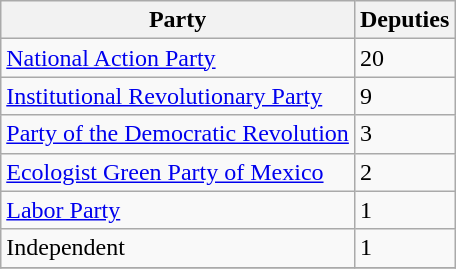<table class="wikitable">
<tr>
<th>Party</th>
<th>Deputies</th>
</tr>
<tr>
<td><a href='#'>National Action Party</a></td>
<td>20</td>
</tr>
<tr>
<td><a href='#'>Institutional Revolutionary Party</a></td>
<td>9</td>
</tr>
<tr>
<td><a href='#'>Party of the Democratic Revolution</a></td>
<td>3</td>
</tr>
<tr>
<td><a href='#'>Ecologist Green Party of Mexico</a></td>
<td>2</td>
</tr>
<tr>
<td><a href='#'>Labor Party</a></td>
<td>1</td>
</tr>
<tr>
<td>Independent</td>
<td>1</td>
</tr>
<tr>
</tr>
</table>
